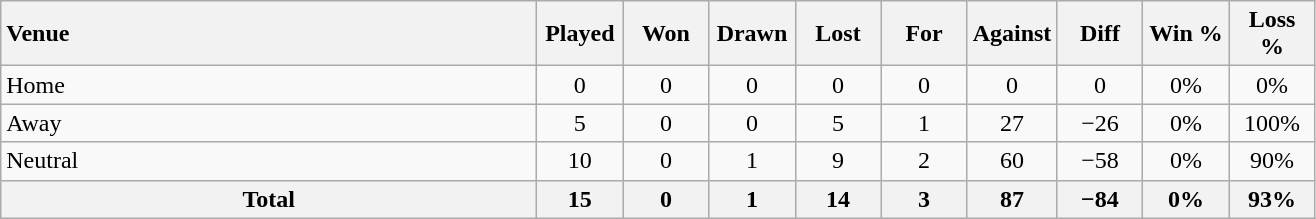<table class="wikitable sortable" style="text-align:center;">
<tr>
<th style="width:350px; text-align:left;">Venue</th>
<th style="width:50px;">Played</th>
<th style="width:50px;">Won</th>
<th style="width:50px;">Drawn</th>
<th style="width:50px;">Lost</th>
<th style="width:50px;">For</th>
<th style="width:50px;">Against</th>
<th style="width:50px;">Diff</th>
<th style="width:50px;">Win %</th>
<th style="width:50px;">Loss %</th>
</tr>
<tr>
<td align=left>Home</td>
<td>0</td>
<td>0</td>
<td>0</td>
<td>0</td>
<td>0</td>
<td>0</td>
<td>0</td>
<td>0%</td>
<td>0%</td>
</tr>
<tr>
<td align=left>Away</td>
<td>5</td>
<td>0</td>
<td>0</td>
<td>5</td>
<td>1</td>
<td>27</td>
<td>−26</td>
<td>0%</td>
<td>100%</td>
</tr>
<tr>
<td align=left>Neutral</td>
<td>10</td>
<td>0</td>
<td>1</td>
<td>9</td>
<td>2</td>
<td>60</td>
<td>−58</td>
<td>0%</td>
<td>90%</td>
</tr>
<tr>
<th>Total</th>
<th>15</th>
<th>0</th>
<th>1</th>
<th>14</th>
<th>3</th>
<th>87</th>
<th>−84</th>
<th>0%</th>
<th>93%</th>
</tr>
</table>
